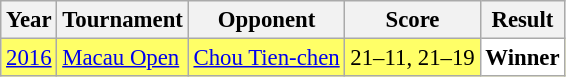<table class="sortable wikitable" style="font-size: 95%;">
<tr>
<th>Year</th>
<th>Tournament</th>
<th>Opponent</th>
<th>Score</th>
<th>Result</th>
</tr>
<tr style="background:#FFFF67">
<td align="center"><a href='#'>2016</a></td>
<td align="left"><a href='#'>Macau Open</a></td>
<td align="left"> <a href='#'>Chou Tien-chen</a></td>
<td align="left">21–11, 21–19</td>
<td style="text-align:left; background:white"> <strong>Winner</strong></td>
</tr>
</table>
